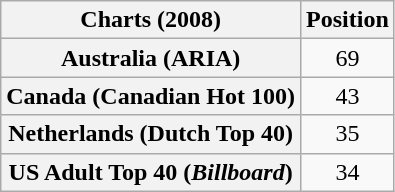<table class="wikitable sortable plainrowheaders" style="text-align:center">
<tr>
<th scope="col">Charts (2008)</th>
<th scope="col">Position</th>
</tr>
<tr>
<th scope="row">Australia (ARIA)</th>
<td>69</td>
</tr>
<tr>
<th scope="row">Canada (Canadian Hot 100)</th>
<td>43</td>
</tr>
<tr>
<th scope="row">Netherlands (Dutch Top 40)</th>
<td>35</td>
</tr>
<tr>
<th scope="row">US Adult Top 40 (<em>Billboard</em>)</th>
<td>34</td>
</tr>
</table>
